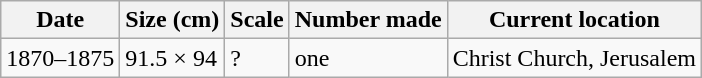<table class="wikitable">
<tr>
<th>Date</th>
<th>Size (cm)</th>
<th>Scale</th>
<th>Number made</th>
<th>Current location</th>
</tr>
<tr>
<td>1870–1875</td>
<td>91.5 × 94</td>
<td>?</td>
<td>one</td>
<td>Christ Church, Jerusalem</td>
</tr>
</table>
